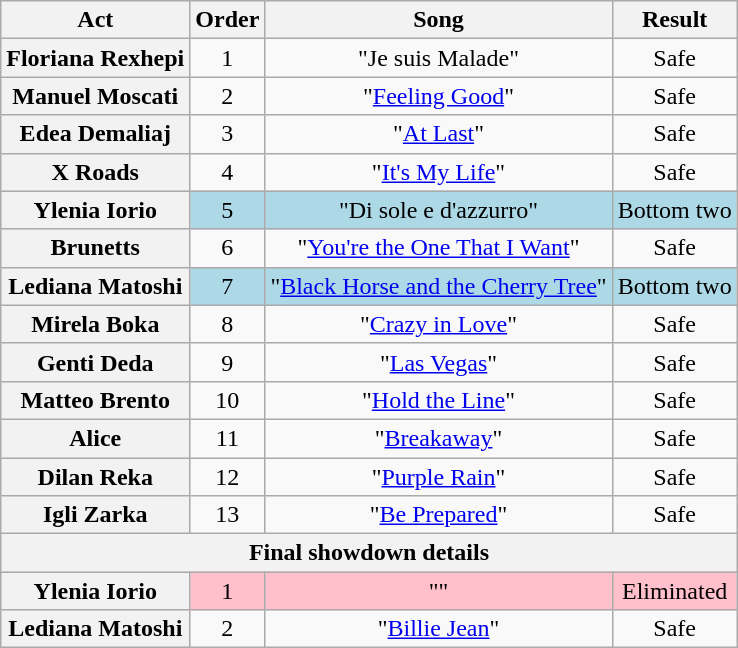<table class="wikitable plainrowheaders" style="text-align:center;">
<tr>
<th scope="col">Act</th>
<th scope="col">Order</th>
<th scope="col">Song</th>
<th scope="col">Result</th>
</tr>
<tr>
<th scope="row">Floriana Rexhepi</th>
<td>1</td>
<td>"Je suis Malade"</td>
<td>Safe</td>
</tr>
<tr>
<th scope="row">Manuel Moscati</th>
<td>2</td>
<td>"<a href='#'>Feeling Good</a>"</td>
<td>Safe</td>
</tr>
<tr>
<th scope="row">Edea Demaliaj</th>
<td>3</td>
<td>"<a href='#'>At Last</a>"</td>
<td>Safe</td>
</tr>
<tr>
<th scope="row">X Roads</th>
<td>4</td>
<td>"<a href='#'>It's My Life</a>"</td>
<td>Safe</td>
</tr>
<tr style="background:lightblue;">
<th scope="row">Ylenia Iorio</th>
<td>5</td>
<td>"Di sole e d'azzurro"</td>
<td>Bottom two</td>
</tr>
<tr>
<th scope="row">Brunetts</th>
<td>6</td>
<td>"<a href='#'>You're the One That I Want</a>"</td>
<td>Safe</td>
</tr>
<tr style="background:lightblue;">
<th scope="row">Lediana Matoshi</th>
<td>7</td>
<td>"<a href='#'>Black Horse and the Cherry Tree</a>"</td>
<td>Bottom two</td>
</tr>
<tr>
<th scope="row">Mirela Boka</th>
<td>8</td>
<td>"<a href='#'>Crazy in Love</a>"</td>
<td>Safe</td>
</tr>
<tr>
<th scope="row">Genti Deda</th>
<td>9</td>
<td>"<a href='#'>Las Vegas</a>"</td>
<td>Safe</td>
</tr>
<tr>
<th scope="row">Matteo Brento</th>
<td>10</td>
<td>"<a href='#'>Hold the Line</a>"</td>
<td>Safe</td>
</tr>
<tr>
<th scope="row">Alice</th>
<td>11</td>
<td>"<a href='#'>Breakaway</a>"</td>
<td>Safe</td>
</tr>
<tr>
<th scope="row">Dilan Reka</th>
<td>12</td>
<td>"<a href='#'>Purple Rain</a>"</td>
<td>Safe</td>
</tr>
<tr>
<th scope="row">Igli Zarka</th>
<td>13</td>
<td>"<a href='#'>Be Prepared</a>"</td>
<td>Safe</td>
</tr>
<tr>
<th colspan="5">Final showdown details</th>
</tr>
<tr style="background:pink;">
<th scope="row">Ylenia Iorio</th>
<td>1</td>
<td>"<a href='#'></a>"</td>
<td>Eliminated</td>
</tr>
<tr>
<th scope="row">Lediana Matoshi</th>
<td>2</td>
<td>"<a href='#'>Billie Jean</a>"</td>
<td>Safe</td>
</tr>
</table>
